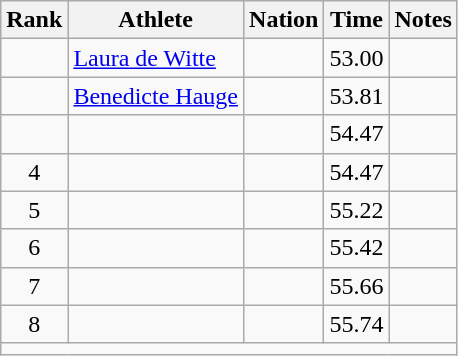<table class="wikitable sortable" style="text-align:center;">
<tr>
<th scope="col" style="width: 10px;">Rank</th>
<th scope="col">Athlete</th>
<th scope="col">Nation</th>
<th scope="col">Time</th>
<th scope="col">Notes</th>
</tr>
<tr>
<td></td>
<td align=left><a href='#'>Laura de Witte</a></td>
<td align=left></td>
<td>53.00</td>
<td></td>
</tr>
<tr>
<td></td>
<td align=left><a href='#'>Benedicte Hauge</a></td>
<td align=left></td>
<td>53.81</td>
<td></td>
</tr>
<tr>
<td></td>
<td align=left></td>
<td align=left></td>
<td>54.47</td>
<td></td>
</tr>
<tr>
<td>4</td>
<td align=left></td>
<td align=left></td>
<td>54.47</td>
<td></td>
</tr>
<tr>
<td>5</td>
<td align=left></td>
<td align=left></td>
<td>55.22</td>
<td></td>
</tr>
<tr>
<td>6</td>
<td align=left></td>
<td align=left></td>
<td>55.42</td>
<td></td>
</tr>
<tr>
<td>7</td>
<td align=left></td>
<td align=left></td>
<td>55.66</td>
<td></td>
</tr>
<tr>
<td>8</td>
<td align=left></td>
<td align=left></td>
<td>55.74</td>
<td></td>
</tr>
<tr class="sortbottom">
<td colspan="5"></td>
</tr>
</table>
